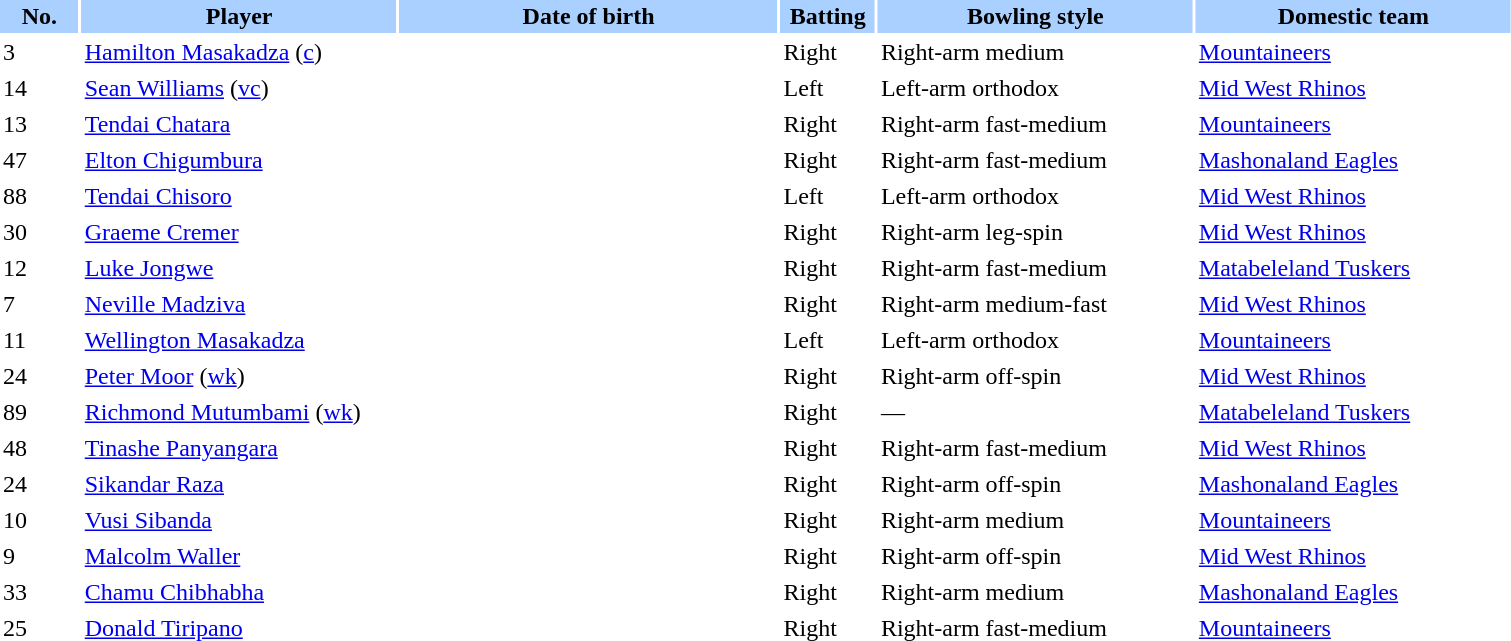<table class="sortable" style="width:80%;" border="0" cellspacing="2" cellpadding="2">
<tr style="background:#aad0ff;">
<th scope="col" width="5%">No.</th>
<th width=20%>Player</th>
<th width=24%>Date of birth</th>
<th width=6%>Batting</th>
<th width=20%>Bowling style</th>
<th width=20%>Domestic team</th>
</tr>
<tr>
<td>3</td>
<td><a href='#'>Hamilton Masakadza</a> (<a href='#'>c</a>)</td>
<td></td>
<td>Right</td>
<td>Right-arm medium</td>
<td><a href='#'>Mountaineers</a></td>
</tr>
<tr>
<td>14</td>
<td><a href='#'>Sean Williams</a> (<a href='#'>vc</a>)</td>
<td></td>
<td>Left</td>
<td>Left-arm orthodox</td>
<td><a href='#'>Mid West Rhinos</a></td>
</tr>
<tr>
<td>13</td>
<td><a href='#'>Tendai Chatara</a></td>
<td></td>
<td>Right</td>
<td>Right-arm fast-medium</td>
<td><a href='#'>Mountaineers</a></td>
</tr>
<tr>
<td>47</td>
<td><a href='#'>Elton Chigumbura</a></td>
<td></td>
<td>Right</td>
<td>Right-arm fast-medium</td>
<td><a href='#'>Mashonaland Eagles</a></td>
</tr>
<tr>
<td>88</td>
<td><a href='#'>Tendai Chisoro</a></td>
<td></td>
<td>Left</td>
<td>Left-arm orthodox</td>
<td><a href='#'>Mid West Rhinos</a></td>
</tr>
<tr>
<td>30</td>
<td><a href='#'>Graeme Cremer</a></td>
<td></td>
<td>Right</td>
<td>Right-arm leg-spin</td>
<td><a href='#'>Mid West Rhinos</a></td>
</tr>
<tr>
<td>12</td>
<td><a href='#'>Luke Jongwe</a></td>
<td></td>
<td>Right</td>
<td>Right-arm fast-medium</td>
<td><a href='#'>Matabeleland Tuskers</a></td>
</tr>
<tr>
<td>7</td>
<td><a href='#'>Neville Madziva</a></td>
<td></td>
<td>Right</td>
<td>Right-arm medium-fast</td>
<td><a href='#'>Mid West Rhinos</a></td>
</tr>
<tr>
<td>11</td>
<td><a href='#'>Wellington Masakadza</a></td>
<td></td>
<td>Left</td>
<td>Left-arm orthodox</td>
<td><a href='#'>Mountaineers</a></td>
</tr>
<tr>
<td>24</td>
<td><a href='#'>Peter Moor</a> (<a href='#'>wk</a>)</td>
<td></td>
<td>Right</td>
<td>Right-arm off-spin</td>
<td><a href='#'>Mid West Rhinos</a></td>
</tr>
<tr>
<td>89</td>
<td><a href='#'>Richmond Mutumbami</a> (<a href='#'>wk</a>)</td>
<td></td>
<td>Right</td>
<td>—</td>
<td><a href='#'>Matabeleland Tuskers</a></td>
</tr>
<tr>
<td>48</td>
<td><a href='#'>Tinashe Panyangara</a></td>
<td></td>
<td>Right</td>
<td>Right-arm fast-medium</td>
<td><a href='#'>Mid West Rhinos</a></td>
</tr>
<tr>
<td>24</td>
<td><a href='#'>Sikandar Raza</a></td>
<td></td>
<td>Right</td>
<td>Right-arm off-spin</td>
<td><a href='#'>Mashonaland Eagles</a></td>
</tr>
<tr>
<td>10</td>
<td><a href='#'>Vusi Sibanda</a></td>
<td></td>
<td>Right</td>
<td>Right-arm medium</td>
<td><a href='#'>Mountaineers</a></td>
</tr>
<tr>
<td>9</td>
<td><a href='#'>Malcolm Waller</a></td>
<td></td>
<td>Right</td>
<td>Right-arm off-spin</td>
<td><a href='#'>Mid West Rhinos</a></td>
</tr>
<tr>
<td>33</td>
<td><a href='#'>Chamu Chibhabha</a></td>
<td></td>
<td>Right</td>
<td>Right-arm medium</td>
<td><a href='#'>Mashonaland Eagles</a></td>
</tr>
<tr>
<td>25</td>
<td><a href='#'>Donald Tiripano</a></td>
<td></td>
<td>Right</td>
<td>Right-arm fast-medium</td>
<td><a href='#'>Mountaineers</a></td>
</tr>
</table>
